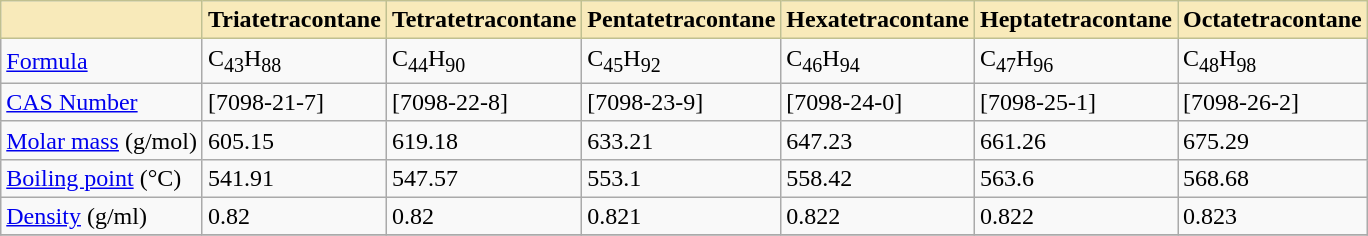<table class="wikitable" border="1" style="float: center; clear: center; margin: 0 0 1em 1em; border-collapse: collapse;">
<tr>
<th cellspacing="3" style="border: 1px solid #C0C090; background-color: #F8EABA; margin-bottom: 3px;"></th>
<th cellspacing="3" style="border: 1px solid #C0C090; background-color: #F8EABA; margin-bottom: 3px;">Triatetracontane</th>
<th cellspacing="3" style="border: 1px solid #C0C090; background-color: #F8EABA; margin-bottom: 3px;">Tetratetracontane</th>
<th cellspacing="3" style="border: 1px solid #C0C090; background-color: #F8EABA; margin-bottom: 3px;">Pentatetracontane</th>
<th cellspacing="3" style="border: 1px solid #C0C090; background-color: #F8EABA; margin-bottom: 3px;">Hexatetracontane</th>
<th cellspacing="3" style="border: 1px solid #C0C090; background-color: #F8EABA; margin-bottom: 3px;">Heptatetracontane</th>
<th cellspacing="3" style="border: 1px solid #C0C090; background-color: #F8EABA; margin-bottom: 3px;">Octatetracontane</th>
</tr>
<tr>
<td><a href='#'>Formula</a></td>
<td>C<sub>43</sub>H<sub>88</sub></td>
<td>C<sub>44</sub>H<sub>90</sub></td>
<td>C<sub>45</sub>H<sub>92</sub></td>
<td>C<sub>46</sub>H<sub>94</sub></td>
<td>C<sub>47</sub>H<sub>96</sub></td>
<td>C<sub>48</sub>H<sub>98</sub></td>
</tr>
<tr>
<td><a href='#'>CAS Number</a></td>
<td>[7098-21-7]</td>
<td>[7098-22-8]</td>
<td>[7098-23-9]</td>
<td>[7098-24-0]</td>
<td>[7098-25-1]</td>
<td>[7098-26-2]</td>
</tr>
<tr>
<td><a href='#'>Molar mass</a> (g/mol)</td>
<td>605.15</td>
<td>619.18</td>
<td>633.21</td>
<td>647.23</td>
<td>661.26</td>
<td>675.29</td>
</tr>
<tr>
<td><a href='#'>Boiling point</a> (°C)</td>
<td>541.91</td>
<td>547.57</td>
<td>553.1</td>
<td>558.42</td>
<td>563.6</td>
<td>568.68</td>
</tr>
<tr>
<td><a href='#'>Density</a> (g/ml)</td>
<td>0.82</td>
<td>0.82</td>
<td>0.821</td>
<td>0.822</td>
<td>0.822</td>
<td>0.823</td>
</tr>
<tr>
</tr>
</table>
